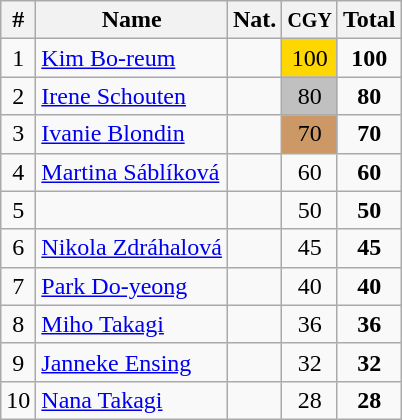<table class="wikitable" style="text-align:center;">
<tr>
<th>#</th>
<th>Name</th>
<th>Nat.</th>
<th><small>CGY</small></th>
<th>Total</th>
</tr>
<tr>
<td>1</td>
<td align=left><a href='#'>Kim Bo-reum</a></td>
<td></td>
<td bgcolor=gold>100</td>
<td><strong>100</strong></td>
</tr>
<tr>
<td>2</td>
<td align=left><a href='#'>Irene Schouten</a></td>
<td></td>
<td bgcolor=silver>80</td>
<td><strong>80</strong></td>
</tr>
<tr>
<td>3</td>
<td align=left><a href='#'>Ivanie Blondin</a></td>
<td></td>
<td bgcolor=cc9966>70</td>
<td><strong>70</strong></td>
</tr>
<tr>
<td>4</td>
<td align=left><a href='#'>Martina Sáblíková</a></td>
<td></td>
<td>60</td>
<td><strong>60</strong></td>
</tr>
<tr>
<td>5</td>
<td align=left></td>
<td></td>
<td>50</td>
<td><strong>50</strong></td>
</tr>
<tr>
<td>6</td>
<td align=left><a href='#'>Nikola Zdráhalová</a></td>
<td></td>
<td>45</td>
<td><strong>45</strong></td>
</tr>
<tr>
<td>7</td>
<td align=left><a href='#'>Park Do-yeong</a></td>
<td></td>
<td>40</td>
<td><strong>40</strong></td>
</tr>
<tr>
<td>8</td>
<td align=left><a href='#'>Miho Takagi</a></td>
<td></td>
<td>36</td>
<td><strong>36</strong></td>
</tr>
<tr>
<td>9</td>
<td align=left><a href='#'>Janneke Ensing</a></td>
<td></td>
<td>32</td>
<td><strong>32</strong></td>
</tr>
<tr>
<td>10</td>
<td align=left><a href='#'>Nana Takagi</a></td>
<td></td>
<td>28</td>
<td><strong>28</strong></td>
</tr>
</table>
